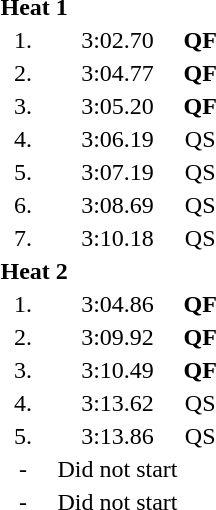<table style="text-align:center">
<tr>
<td colspan=4 align=left><strong>Heat 1</strong></td>
</tr>
<tr>
<td width=30>1.</td>
<td align=left></td>
<td width=80>3:02.70</td>
<td><strong>QF</strong></td>
</tr>
<tr>
<td>2.</td>
<td align=left></td>
<td>3:04.77</td>
<td><strong>QF</strong></td>
</tr>
<tr>
<td>3.</td>
<td align=left></td>
<td>3:05.20</td>
<td><strong>QF</strong></td>
</tr>
<tr>
<td>4.</td>
<td align=left></td>
<td>3:06.19</td>
<td>QS</td>
</tr>
<tr>
<td>5.</td>
<td align=left></td>
<td>3:07.19</td>
<td>QS</td>
</tr>
<tr>
<td>6.</td>
<td align=left></td>
<td>3:08.69</td>
<td>QS</td>
</tr>
<tr>
<td>7.</td>
<td align=left></td>
<td>3:10.18</td>
<td>QS</td>
</tr>
<tr>
<td colspan=4 align=left><strong>Heat 2</strong></td>
</tr>
<tr>
<td>1.</td>
<td align=left></td>
<td>3:04.86</td>
<td><strong>QF</strong></td>
</tr>
<tr>
<td>2.</td>
<td align=left></td>
<td>3:09.92</td>
<td><strong>QF</strong></td>
</tr>
<tr>
<td>3.</td>
<td align=left></td>
<td>3:10.49</td>
<td><strong>QF</strong></td>
</tr>
<tr>
<td>4.</td>
<td align=left></td>
<td>3:13.62</td>
<td>QS</td>
</tr>
<tr>
<td>5.</td>
<td align=left></td>
<td>3:13.86</td>
<td>QS</td>
</tr>
<tr>
<td>-</td>
<td align=left></td>
<td>Did not start</td>
<td></td>
</tr>
<tr>
<td>-</td>
<td align=left></td>
<td>Did not start</td>
<td></td>
</tr>
</table>
